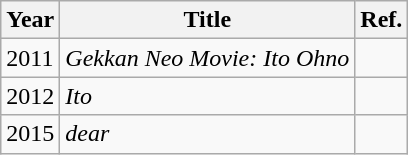<table class="wikitable">
<tr>
<th>Year</th>
<th>Title</th>
<th>Ref.</th>
</tr>
<tr>
<td>2011</td>
<td><em>Gekkan Neo Movie: Ito Ohno</em></td>
<td></td>
</tr>
<tr>
<td>2012</td>
<td><em>Ito</em></td>
<td></td>
</tr>
<tr>
<td>2015</td>
<td><em>dear</em></td>
<td></td>
</tr>
</table>
